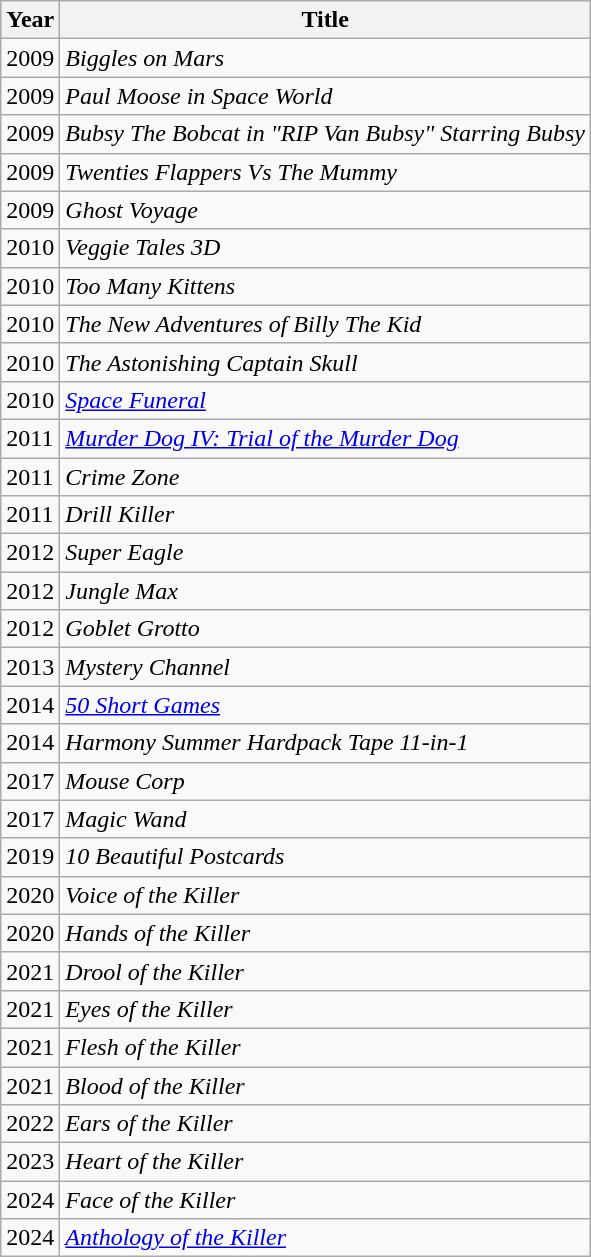<table class="wikitable sortable">
<tr>
<th scope="col">Year</th>
<th scope="col">Title</th>
</tr>
<tr>
<td>2009</td>
<td><em>Biggles on Mars</em></td>
</tr>
<tr>
<td>2009</td>
<td><em>Paul Moose in Space World</em></td>
</tr>
<tr>
<td>2009</td>
<td><em>Bubsy The Bobcat in "RIP Van Bubsy" Starring Bubsy</em></td>
</tr>
<tr>
<td>2009</td>
<td><em>Twenties Flappers Vs The Mummy</em></td>
</tr>
<tr>
<td>2009</td>
<td><em>Ghost Voyage</em></td>
</tr>
<tr>
<td>2010</td>
<td><em>Veggie Tales 3D</em></td>
</tr>
<tr>
<td>2010</td>
<td><em>Too Many Kittens</em></td>
</tr>
<tr>
<td>2010</td>
<td><em>The New Adventures of Billy The Kid</em></td>
</tr>
<tr>
<td>2010</td>
<td><em>The Astonishing Captain Skull</em></td>
</tr>
<tr>
<td>2010</td>
<td><em><a href='#'>Space Funeral</a></em></td>
</tr>
<tr>
<td>2011</td>
<td><em><a href='#'>Murder Dog IV: Trial of the Murder Dog</a></em></td>
</tr>
<tr>
<td>2011</td>
<td><em>Crime Zone</em></td>
</tr>
<tr>
<td>2011</td>
<td><em>Drill Killer</em></td>
</tr>
<tr>
<td>2012</td>
<td><em>Super Eagle</em></td>
</tr>
<tr>
<td>2012</td>
<td><em>Jungle Max</em></td>
</tr>
<tr>
<td>2012</td>
<td><em>Goblet Grotto</em></td>
</tr>
<tr>
<td>2013</td>
<td><em>Mystery Channel</em></td>
</tr>
<tr>
<td>2014</td>
<td><em><a href='#'>50 Short Games</a></em></td>
</tr>
<tr>
<td>2014</td>
<td><em>Harmony Summer Hardpack Tape 11-in-1</em></td>
</tr>
<tr>
<td>2017</td>
<td><em>Mouse Corp</em></td>
</tr>
<tr>
<td>2017</td>
<td><em>Magic Wand</em></td>
</tr>
<tr>
<td>2019</td>
<td><em>10 Beautiful Postcards</em></td>
</tr>
<tr>
<td>2020</td>
<td><em>Voice of the Killer</em></td>
</tr>
<tr>
<td>2020</td>
<td><em>Hands of the Killer</em></td>
</tr>
<tr>
<td>2021</td>
<td><em>Drool of the Killer</em></td>
</tr>
<tr>
<td>2021</td>
<td><em>Eyes of the Killer</em></td>
</tr>
<tr>
<td>2021</td>
<td><em>Flesh of the Killer</em></td>
</tr>
<tr>
<td>2021</td>
<td><em>Blood of the Killer</em></td>
</tr>
<tr>
<td>2022</td>
<td><em>Ears of the Killer</em></td>
</tr>
<tr>
<td>2023</td>
<td><em>Heart of the Killer</em></td>
</tr>
<tr>
<td>2024</td>
<td><em>Face of the Killer</em></td>
</tr>
<tr>
<td>2024</td>
<td><em><a href='#'>Anthology of the Killer</a></em></td>
</tr>
</table>
